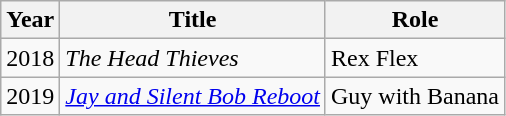<table class="wikitable sortable">
<tr>
<th>Year</th>
<th>Title</th>
<th>Role</th>
</tr>
<tr>
<td>2018</td>
<td><em>The Head Thieves</em></td>
<td>Rex Flex</td>
</tr>
<tr>
<td>2019</td>
<td><em><a href='#'>Jay and Silent Bob Reboot</a></em></td>
<td>Guy with Banana</td>
</tr>
</table>
